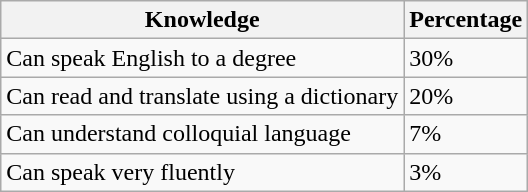<table class="wikitable">
<tr>
<th>Knowledge</th>
<th>Percentage</th>
</tr>
<tr>
<td>Can speak English to a degree</td>
<td>30%</td>
</tr>
<tr>
<td>Can read and translate using a dictionary</td>
<td>20%</td>
</tr>
<tr>
<td>Can understand colloquial language</td>
<td>7%</td>
</tr>
<tr>
<td>Can speak very fluently</td>
<td>3%</td>
</tr>
</table>
